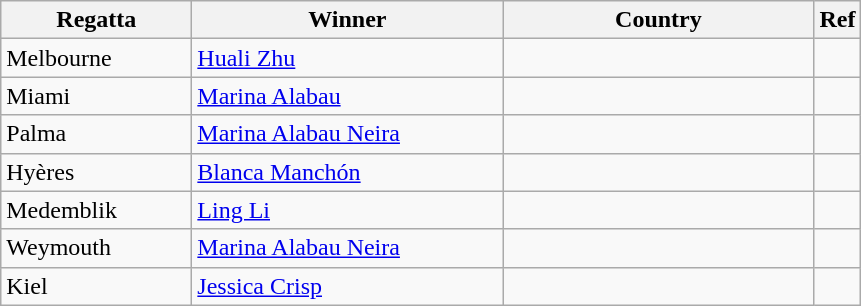<table class="wikitable">
<tr>
<th width=120>Regatta</th>
<th style="width:200px;">Winner</th>
<th style="width:200px;">Country</th>
<th>Ref</th>
</tr>
<tr>
<td>Melbourne</td>
<td><a href='#'>Huali Zhu</a></td>
<td></td>
<td></td>
</tr>
<tr>
<td>Miami</td>
<td><a href='#'>Marina Alabau</a></td>
<td></td>
<td></td>
</tr>
<tr>
<td>Palma</td>
<td><a href='#'>Marina Alabau Neira</a></td>
<td></td>
<td></td>
</tr>
<tr>
<td>Hyères</td>
<td><a href='#'>Blanca Manchón</a></td>
<td></td>
<td></td>
</tr>
<tr>
<td>Medemblik</td>
<td><a href='#'>Ling Li</a></td>
<td></td>
<td></td>
</tr>
<tr>
<td>Weymouth</td>
<td><a href='#'>Marina Alabau Neira</a></td>
<td></td>
<td></td>
</tr>
<tr>
<td>Kiel</td>
<td><a href='#'>Jessica Crisp</a></td>
<td></td>
<td></td>
</tr>
</table>
